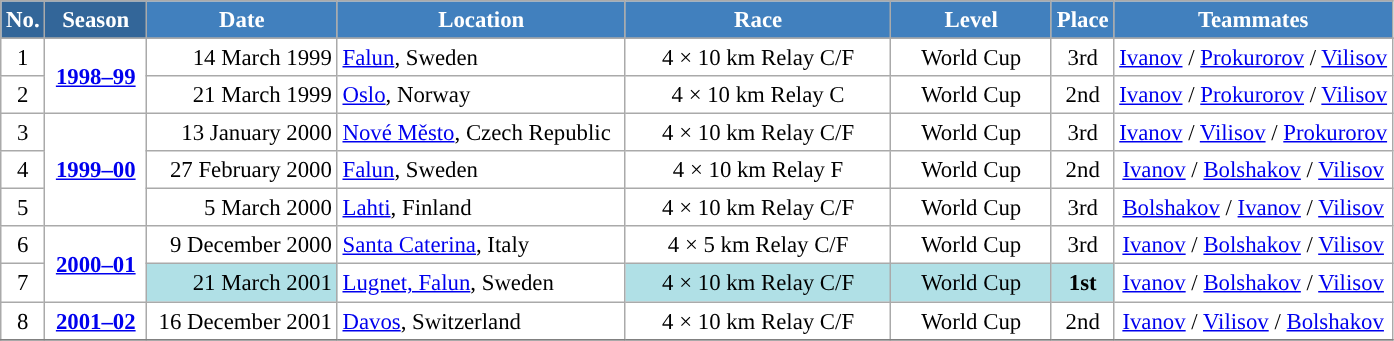<table class="wikitable sortable" style="font-size:95%; text-align:center; border:grey solid 1px; border-collapse:collapse; background:#ffffff;">
<tr style="background:#efefef;">
<th style="background-color:#369; color:white;">No.</th>
<th style="background-color:#369; color:white;">Season</th>
<th style="background-color:#4180be; color:white; width:120px;">Date</th>
<th style="background-color:#4180be; color:white; width:185px;">Location</th>
<th style="background-color:#4180be; color:white; width:170px;">Race</th>
<th style="background-color:#4180be; color:white; width:100px;">Level</th>
<th style="background-color:#4180be; color:white;">Place</th>
<th style="background-color:#4180be; color:white;">Teammates</th>
</tr>
<tr>
</tr>
<tr>
<td align=center>1</td>
<td rowspan=2 align=center><strong> <a href='#'>1998–99</a> </strong></td>
<td align=right>14 March 1999</td>
<td align=left> <a href='#'>Falun</a>, Sweden</td>
<td>4 × 10 km Relay C/F</td>
<td>World Cup</td>
<td>3rd</td>
<td><a href='#'>Ivanov</a>  / <a href='#'>Prokurorov</a> / <a href='#'>Vilisov</a></td>
</tr>
<tr>
<td align=center>2</td>
<td align=right>21 March 1999</td>
<td align=left> <a href='#'>Oslo</a>, Norway</td>
<td>4 × 10 km Relay C</td>
<td>World Cup</td>
<td>2nd</td>
<td><a href='#'>Ivanov</a> / <a href='#'>Prokurorov</a> / <a href='#'>Vilisov</a></td>
</tr>
<tr>
<td align=center>3</td>
<td rowspan=3 align=center><strong> <a href='#'>1999–00</a> </strong></td>
<td align=right>13 January 2000</td>
<td align=left> <a href='#'>Nové Město</a>, Czech Republic</td>
<td>4 × 10 km Relay C/F</td>
<td>World Cup</td>
<td>3rd</td>
<td><a href='#'>Ivanov</a> / <a href='#'>Vilisov</a> / <a href='#'>Prokurorov</a></td>
</tr>
<tr>
<td align=center>4</td>
<td align=right>27 February 2000</td>
<td align=left> <a href='#'>Falun</a>, Sweden</td>
<td>4 × 10 km Relay F</td>
<td>World Cup</td>
<td>2nd</td>
<td><a href='#'>Ivanov</a> / <a href='#'>Bolshakov</a> / <a href='#'>Vilisov</a></td>
</tr>
<tr>
<td align=center>5</td>
<td align=right>5 March 2000</td>
<td align=left> <a href='#'>Lahti</a>, Finland</td>
<td>4 × 10 km Relay C/F</td>
<td>World Cup</td>
<td>3rd</td>
<td><a href='#'>Bolshakov</a> / <a href='#'>Ivanov</a> / <a href='#'>Vilisov</a></td>
</tr>
<tr>
<td align=center>6</td>
<td rowspan=2 align=center><strong> <a href='#'>2000–01</a> </strong></td>
<td align=right>9 December 2000</td>
<td align=left> <a href='#'>Santa Caterina</a>, Italy</td>
<td>4 × 5 km Relay C/F</td>
<td>World Cup</td>
<td>3rd</td>
<td><a href='#'>Ivanov</a> / <a href='#'>Bolshakov</a> / <a href='#'>Vilisov</a></td>
</tr>
<tr>
<td align=center>7</td>
<td bgcolor="#BOEOE6" align=right>21 March 2001</td>
<td align=left> <a href='#'>Lugnet, Falun</a>, Sweden</td>
<td bgcolor="#BOEOE6">4 × 10 km Relay C/F</td>
<td bgcolor="#BOEOE6">World Cup</td>
<td bgcolor="#BOEOE6"><strong>1st</strong></td>
<td><a href='#'>Ivanov</a> / <a href='#'>Bolshakov</a> / <a href='#'>Vilisov</a></td>
</tr>
<tr>
<td align=center>8</td>
<td rowspan=1 align=center><strong> <a href='#'>2001–02</a> </strong></td>
<td align=right>16 December 2001</td>
<td align=left> <a href='#'>Davos</a>, Switzerland</td>
<td>4 × 10 km Relay C/F</td>
<td>World Cup</td>
<td>2nd</td>
<td><a href='#'>Ivanov</a> / <a href='#'>Vilisov</a> / <a href='#'>Bolshakov</a></td>
</tr>
<tr>
</tr>
</table>
